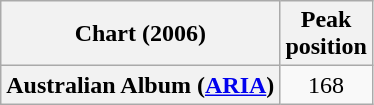<table class="wikitable sortable plainrowheaders" style="text-align:center">
<tr>
<th scope="col">Chart (2006)</th>
<th scope="col">Peak<br> position</th>
</tr>
<tr>
<th scope="row">Australian Album (<a href='#'>ARIA</a>)</th>
<td>168</td>
</tr>
</table>
